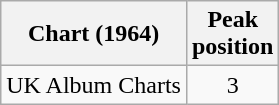<table class="wikitable" align=center>
<tr>
<th>Chart (1964)</th>
<th>Peak<br>position</th>
</tr>
<tr>
<td>UK Album Charts</td>
<td align=center>3</td>
</tr>
</table>
